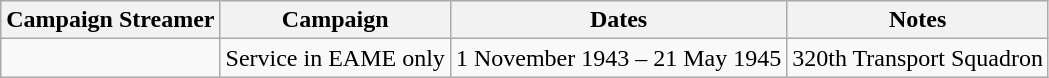<table class="wikitable">
<tr style="background:#efefef;">
<th>Campaign Streamer</th>
<th>Campaign</th>
<th>Dates</th>
<th>Notes</th>
</tr>
<tr>
<td></td>
<td>Service in EAME only</td>
<td>1 November 1943 – 21 May 1945</td>
<td>320th Transport Squadron</td>
</tr>
</table>
